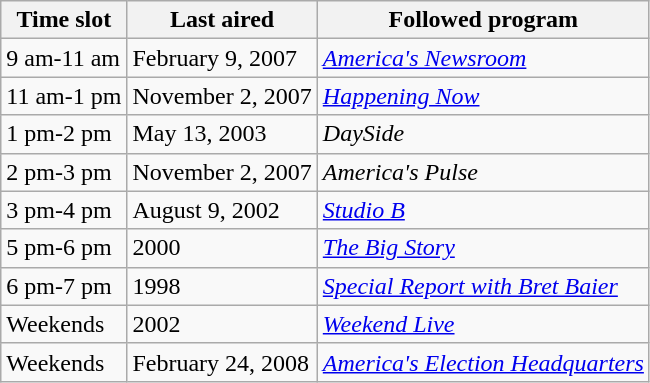<table class=wikitable>
<tr>
<th>Time slot</th>
<th>Last aired</th>
<th>Followed program</th>
</tr>
<tr>
<td>9 am-11 am</td>
<td>February 9, 2007</td>
<td><em><a href='#'>America's Newsroom</a></em></td>
</tr>
<tr>
<td>11 am-1 pm</td>
<td>November 2, 2007</td>
<td><em><a href='#'>Happening Now</a></em></td>
</tr>
<tr>
<td>1 pm-2 pm</td>
<td>May 13, 2003</td>
<td><em>DaySide</em></td>
</tr>
<tr>
<td>2 pm-3 pm</td>
<td>November 2, 2007</td>
<td><em>America's Pulse</em></td>
</tr>
<tr>
<td>3 pm-4 pm</td>
<td>August 9, 2002</td>
<td><em><a href='#'>Studio B</a></em></td>
</tr>
<tr>
<td>5 pm-6 pm</td>
<td>2000</td>
<td><em><a href='#'>The Big Story</a></em></td>
</tr>
<tr>
<td>6 pm-7 pm</td>
<td>1998</td>
<td><em><a href='#'>Special Report with Bret Baier</a></em></td>
</tr>
<tr>
<td>Weekends</td>
<td>2002</td>
<td><em><a href='#'>Weekend Live</a></em></td>
</tr>
<tr>
<td>Weekends</td>
<td>February 24, 2008</td>
<td><em><a href='#'>America's Election Headquarters</a></em></td>
</tr>
</table>
